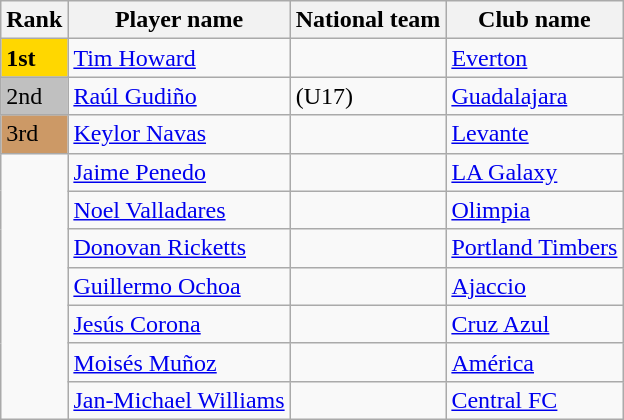<table class="wikitable">
<tr>
<th>Rank</th>
<th>Player name</th>
<th>National team</th>
<th>Club name</th>
</tr>
<tr>
<td scope=col style="background-color: gold"><strong>1st</strong></td>
<td><a href='#'>Tim Howard</a></td>
<td></td>
<td> <a href='#'>Everton</a></td>
</tr>
<tr>
<td scope=col style="background-color: silver">2nd</td>
<td><a href='#'>Raúl Gudiño</a></td>
<td> (U17)</td>
<td> <a href='#'>Guadalajara</a></td>
</tr>
<tr>
<td scope=col style="background-color: #cc9966">3rd</td>
<td><a href='#'>Keylor Navas</a></td>
<td></td>
<td> <a href='#'>Levante</a></td>
</tr>
<tr>
<td rowspan="7"></td>
<td><a href='#'>Jaime Penedo</a></td>
<td></td>
<td> <a href='#'>LA Galaxy</a></td>
</tr>
<tr>
<td><a href='#'>Noel Valladares</a></td>
<td></td>
<td> <a href='#'>Olimpia</a></td>
</tr>
<tr>
<td><a href='#'>Donovan Ricketts</a></td>
<td></td>
<td> <a href='#'>Portland Timbers</a></td>
</tr>
<tr>
<td><a href='#'>Guillermo Ochoa</a></td>
<td></td>
<td> <a href='#'>Ajaccio</a></td>
</tr>
<tr>
<td><a href='#'>Jesús Corona</a></td>
<td></td>
<td> <a href='#'>Cruz Azul</a></td>
</tr>
<tr>
<td><a href='#'>Moisés Muñoz</a></td>
<td></td>
<td> <a href='#'>América</a></td>
</tr>
<tr>
<td><a href='#'>Jan-Michael Williams</a></td>
<td></td>
<td> <a href='#'>Central FC</a></td>
</tr>
</table>
